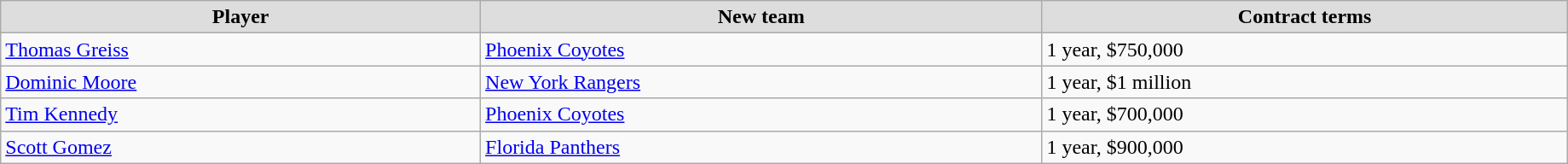<table class="wikitable" width=97%>
<tr align="center"  bgcolor="#dddddd">
<td><strong>Player</strong></td>
<td><strong>New team</strong></td>
<td><strong>Contract terms</strong></td>
</tr>
<tr>
<td><a href='#'>Thomas Greiss</a></td>
<td><a href='#'>Phoenix Coyotes</a></td>
<td>1 year, $750,000</td>
</tr>
<tr>
<td><a href='#'>Dominic Moore</a></td>
<td><a href='#'>New York Rangers</a></td>
<td>1 year, $1 million</td>
</tr>
<tr>
<td><a href='#'>Tim Kennedy</a></td>
<td><a href='#'>Phoenix Coyotes</a></td>
<td>1 year, $700,000</td>
</tr>
<tr>
<td><a href='#'>Scott Gomez</a></td>
<td><a href='#'>Florida Panthers</a></td>
<td>1 year, $900,000</td>
</tr>
</table>
